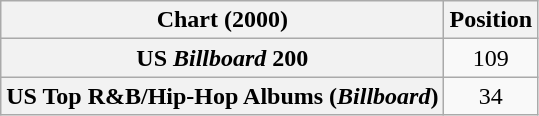<table class="wikitable sortable plainrowheaders" style="text-align:center;">
<tr>
<th scope="col">Chart (2000)</th>
<th scope="col">Position</th>
</tr>
<tr>
<th scope="row">US <em>Billboard</em> 200</th>
<td>109</td>
</tr>
<tr>
<th scope="row">US Top R&B/Hip-Hop Albums (<em>Billboard</em>)</th>
<td>34</td>
</tr>
</table>
